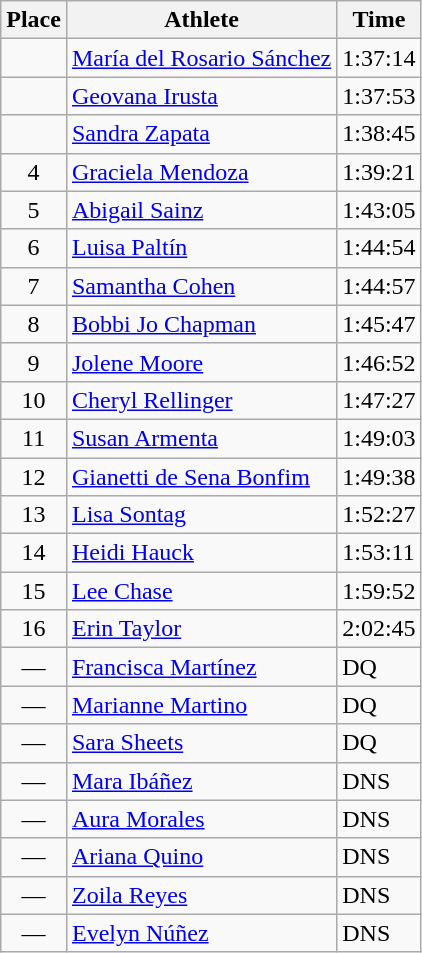<table class=wikitable>
<tr>
<th>Place</th>
<th>Athlete</th>
<th>Time</th>
</tr>
<tr>
<td align=center></td>
<td><a href='#'>María del Rosario Sánchez</a> </td>
<td>1:37:14</td>
</tr>
<tr>
<td align=center></td>
<td><a href='#'>Geovana Irusta</a> </td>
<td>1:37:53</td>
</tr>
<tr>
<td align=center></td>
<td><a href='#'>Sandra Zapata</a> </td>
<td>1:38:45</td>
</tr>
<tr>
<td align=center>4</td>
<td><a href='#'>Graciela Mendoza</a> </td>
<td>1:39:21</td>
</tr>
<tr>
<td align=center>5</td>
<td><a href='#'>Abigail Sainz</a> </td>
<td>1:43:05</td>
</tr>
<tr>
<td align=center>6</td>
<td><a href='#'>Luisa Paltín</a> </td>
<td>1:44:54</td>
</tr>
<tr>
<td align=center>7</td>
<td><a href='#'>Samantha Cohen</a> </td>
<td>1:44:57</td>
</tr>
<tr>
<td align=center>8</td>
<td><a href='#'>Bobbi Jo Chapman</a> </td>
<td>1:45:47</td>
</tr>
<tr>
<td align=center>9</td>
<td><a href='#'>Jolene Moore</a> </td>
<td>1:46:52</td>
</tr>
<tr>
<td align=center>10</td>
<td><a href='#'>Cheryl Rellinger</a> </td>
<td>1:47:27</td>
</tr>
<tr>
<td align=center>11</td>
<td><a href='#'>Susan Armenta</a> </td>
<td>1:49:03</td>
</tr>
<tr>
<td align=center>12</td>
<td><a href='#'>Gianetti de Sena Bonfim</a> </td>
<td>1:49:38</td>
</tr>
<tr>
<td align=center>13</td>
<td><a href='#'>Lisa Sontag</a> </td>
<td>1:52:27</td>
</tr>
<tr>
<td align=center>14</td>
<td><a href='#'>Heidi Hauck</a> </td>
<td>1:53:11</td>
</tr>
<tr>
<td align=center>15</td>
<td><a href='#'>Lee Chase</a> </td>
<td>1:59:52</td>
</tr>
<tr>
<td align=center>16</td>
<td><a href='#'>Erin Taylor</a> </td>
<td>2:02:45</td>
</tr>
<tr>
<td align=center>—</td>
<td><a href='#'>Francisca Martínez</a> </td>
<td>DQ</td>
</tr>
<tr>
<td align=center>—</td>
<td><a href='#'>Marianne Martino</a> </td>
<td>DQ</td>
</tr>
<tr>
<td align=center>—</td>
<td><a href='#'>Sara Sheets</a> </td>
<td>DQ</td>
</tr>
<tr>
<td align=center>—</td>
<td><a href='#'>Mara Ibáñez</a> </td>
<td>DNS</td>
</tr>
<tr>
<td align=center>—</td>
<td><a href='#'>Aura Morales</a> </td>
<td>DNS</td>
</tr>
<tr>
<td align=center>—</td>
<td><a href='#'>Ariana Quino</a> </td>
<td>DNS</td>
</tr>
<tr>
<td align=center>—</td>
<td><a href='#'>Zoila Reyes</a> </td>
<td>DNS</td>
</tr>
<tr>
<td align=center>—</td>
<td><a href='#'>Evelyn Núñez</a> </td>
<td>DNS</td>
</tr>
</table>
